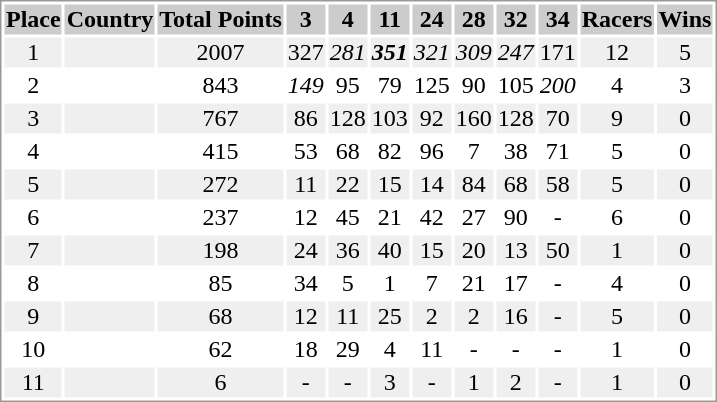<table border="0" style="border: 1px solid #999; background-color:#FFFFFF; text-align:center">
<tr align="center" bgcolor="#CCCCCC">
<th>Place</th>
<th>Country</th>
<th>Total Points</th>
<th>3</th>
<th>4</th>
<th>11</th>
<th>24</th>
<th>28</th>
<th>32</th>
<th>34</th>
<th>Racers</th>
<th>Wins</th>
</tr>
<tr bgcolor="#EFEFEF">
<td>1</td>
<td align="left"></td>
<td>2007</td>
<td>327</td>
<td><em>281</em></td>
<td><strong><em>351</em></strong></td>
<td><em>321</em></td>
<td><em>309</em></td>
<td><em>247</em></td>
<td>171</td>
<td>12</td>
<td>5</td>
</tr>
<tr>
<td>2</td>
<td align="left"></td>
<td>843</td>
<td><em>149</em></td>
<td>95</td>
<td>79</td>
<td>125</td>
<td>90</td>
<td>105</td>
<td><em>200</em></td>
<td>4</td>
<td>3</td>
</tr>
<tr bgcolor="#EFEFEF">
<td>3</td>
<td align="left"></td>
<td>767</td>
<td>86</td>
<td>128</td>
<td>103</td>
<td>92</td>
<td>160</td>
<td>128</td>
<td>70</td>
<td>9</td>
<td>0</td>
</tr>
<tr>
<td>4</td>
<td align="left"></td>
<td>415</td>
<td>53</td>
<td>68</td>
<td>82</td>
<td>96</td>
<td>7</td>
<td>38</td>
<td>71</td>
<td>5</td>
<td>0</td>
</tr>
<tr bgcolor="#EFEFEF">
<td>5</td>
<td align="left"></td>
<td>272</td>
<td>11</td>
<td>22</td>
<td>15</td>
<td>14</td>
<td>84</td>
<td>68</td>
<td>58</td>
<td>5</td>
<td>0</td>
</tr>
<tr>
<td>6</td>
<td align="left"></td>
<td>237</td>
<td>12</td>
<td>45</td>
<td>21</td>
<td>42</td>
<td>27</td>
<td>90</td>
<td>-</td>
<td>6</td>
<td>0</td>
</tr>
<tr bgcolor="#EFEFEF">
<td>7</td>
<td align="left"></td>
<td>198</td>
<td>24</td>
<td>36</td>
<td>40</td>
<td>15</td>
<td>20</td>
<td>13</td>
<td>50</td>
<td>1</td>
<td>0</td>
</tr>
<tr>
<td>8</td>
<td align="left"></td>
<td>85</td>
<td>34</td>
<td>5</td>
<td>1</td>
<td>7</td>
<td>21</td>
<td>17</td>
<td>-</td>
<td>4</td>
<td>0</td>
</tr>
<tr bgcolor="#EFEFEF">
<td>9</td>
<td align="left"></td>
<td>68</td>
<td>12</td>
<td>11</td>
<td>25</td>
<td>2</td>
<td>2</td>
<td>16</td>
<td>-</td>
<td>5</td>
<td>0</td>
</tr>
<tr>
<td>10</td>
<td align="left"></td>
<td>62</td>
<td>18</td>
<td>29</td>
<td>4</td>
<td>11</td>
<td>-</td>
<td>-</td>
<td>-</td>
<td>1</td>
<td>0</td>
</tr>
<tr bgcolor="#EFEFEF">
<td>11</td>
<td align="left"></td>
<td>6</td>
<td>-</td>
<td>-</td>
<td>3</td>
<td>-</td>
<td>1</td>
<td>2</td>
<td>-</td>
<td>1</td>
<td>0</td>
</tr>
</table>
